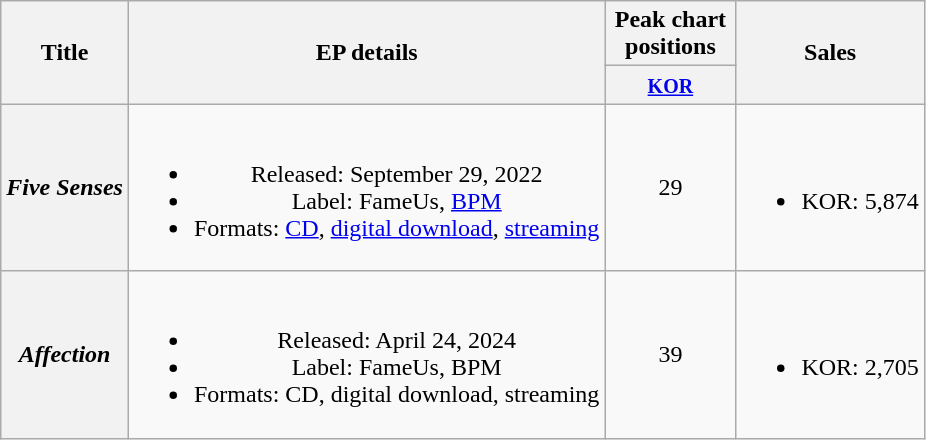<table class="wikitable plainrowheaders" style="text-align:center;">
<tr>
<th scope="col" rowspan="2">Title</th>
<th scope="col" rowspan="2">EP details</th>
<th scope="col" colspan="1" style="width:5em;">Peak chart positions</th>
<th scope="col" rowspan="2">Sales</th>
</tr>
<tr>
<th><small><a href='#'>KOR</a></small><br></th>
</tr>
<tr>
<th scope="row"><em>Five Senses</em></th>
<td><br><ul><li>Released: September 29, 2022</li><li>Label: FameUs, <a href='#'>BPM</a></li><li>Formats: <a href='#'>CD</a>, <a href='#'>digital download</a>, <a href='#'>streaming</a></li></ul></td>
<td>29</td>
<td><br><ul><li>KOR: 5,874</li></ul></td>
</tr>
<tr>
<th scope="row"><em>Affection</em></th>
<td><br><ul><li>Released: April 24, 2024</li><li>Label: FameUs, BPM</li><li>Formats: CD, digital download, streaming</li></ul></td>
<td>39</td>
<td><br><ul><li>KOR: 2,705</li></ul></td>
</tr>
</table>
